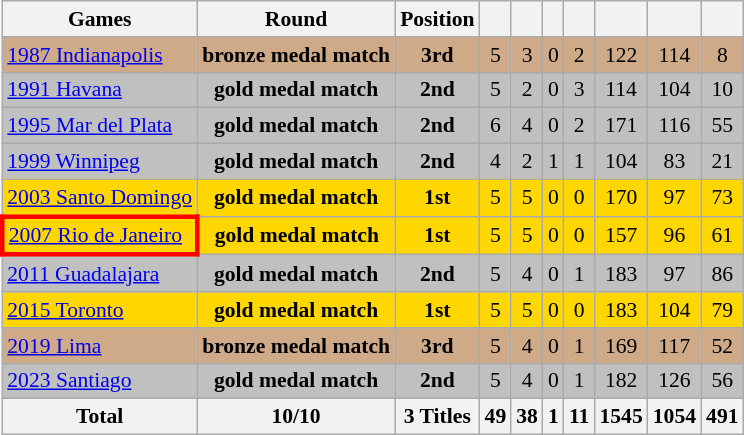<table class="wikitable" style="text-align:center; font-size:90%;">
<tr>
<th>Games</th>
<th>Round</th>
<th>Position</th>
<th></th>
<th></th>
<th></th>
<th></th>
<th></th>
<th></th>
<th></th>
</tr>
<tr style="background:#cfaa88;">
<td align=left> <a href='#'>1987 Indianapolis</a></td>
<td><strong>bronze medal match</strong></td>
<td><strong>3rd</strong></td>
<td>5</td>
<td>3</td>
<td>0</td>
<td>2</td>
<td>122</td>
<td>114</td>
<td>8</td>
</tr>
<tr style="background:silver;">
<td align=left> <a href='#'>1991 Havana</a></td>
<td><strong>gold medal match</strong></td>
<td><strong>2nd</strong></td>
<td>5</td>
<td>2</td>
<td>0</td>
<td>3</td>
<td>114</td>
<td>104</td>
<td>10</td>
</tr>
<tr style="background:silver;">
<td align=left> <a href='#'>1995 Mar del Plata</a></td>
<td><strong>gold medal match</strong></td>
<td><strong>2nd</strong></td>
<td>6</td>
<td>4</td>
<td>0</td>
<td>2</td>
<td>171</td>
<td>116</td>
<td>55</td>
</tr>
<tr style="background:silver;">
<td align=left> <a href='#'>1999 Winnipeg</a></td>
<td><strong>gold medal match</strong></td>
<td><strong>2nd</strong></td>
<td>4</td>
<td>2</td>
<td>1</td>
<td>1</td>
<td>104</td>
<td>83</td>
<td>21</td>
</tr>
<tr style="background:gold;">
<td align=left> <a href='#'>2003 Santo Domingo</a></td>
<td><strong>gold medal match</strong></td>
<td><strong>1st</strong></td>
<td>5</td>
<td>5</td>
<td>0</td>
<td>0</td>
<td>170</td>
<td>97</td>
<td>73</td>
</tr>
<tr style="background:gold;">
<td style="border: 3px solid red" align=left> <a href='#'>2007 Rio de Janeiro</a></td>
<td><strong>gold medal match</strong></td>
<td><strong>1st</strong></td>
<td>5</td>
<td>5</td>
<td>0</td>
<td>0</td>
<td>157</td>
<td>96</td>
<td>61</td>
</tr>
<tr style="background:silver;">
<td align=left> <a href='#'>2011 Guadalajara</a></td>
<td><strong>gold medal match</strong></td>
<td><strong>2nd</strong></td>
<td>5</td>
<td>4</td>
<td>0</td>
<td>1</td>
<td>183</td>
<td>97</td>
<td>86</td>
</tr>
<tr style="background:gold;">
<td align=left> <a href='#'>2015 Toronto</a></td>
<td><strong>gold medal match</strong></td>
<td><strong>1st</strong></td>
<td>5</td>
<td>5</td>
<td>0</td>
<td>0</td>
<td>183</td>
<td>104</td>
<td>79</td>
</tr>
<tr style="background:#cfaa88;">
<td align=left> <a href='#'>2019 Lima</a></td>
<td><strong>bronze medal match</strong></td>
<td><strong>3rd</strong></td>
<td>5</td>
<td>4</td>
<td>0</td>
<td>1</td>
<td>169</td>
<td>117</td>
<td>52</td>
</tr>
<tr style="background:silver;">
<td align=left> <a href='#'>2023 Santiago</a></td>
<td><strong>gold medal match</strong></td>
<td><strong>2nd</strong></td>
<td>5</td>
<td>4</td>
<td>0</td>
<td>1</td>
<td>182</td>
<td>126</td>
<td>56</td>
</tr>
<tr>
<th>Total</th>
<th>10/10</th>
<th>3 Titles</th>
<th>49</th>
<th>38</th>
<th>1</th>
<th>11</th>
<th>1545</th>
<th>1054</th>
<th>491</th>
</tr>
</table>
